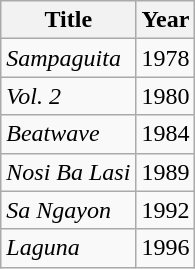<table class="wikitable">
<tr>
<th scope="col">Title</th>
<th scope="col">Year</th>
</tr>
<tr>
<td scope="row"><em>Sampaguita</em></td>
<td>1978</td>
</tr>
<tr>
<td scope="row"><em>Vol. 2</em></td>
<td>1980</td>
</tr>
<tr>
<td scope="row"><em>Beatwave</em></td>
<td>1984</td>
</tr>
<tr>
<td scope="row"><em>Nosi Ba Lasi</em></td>
<td>1989</td>
</tr>
<tr>
<td scope="row"><em>Sa Ngayon</em></td>
<td>1992</td>
</tr>
<tr>
<td scope="row"><em>Laguna</em></td>
<td>1996</td>
</tr>
</table>
